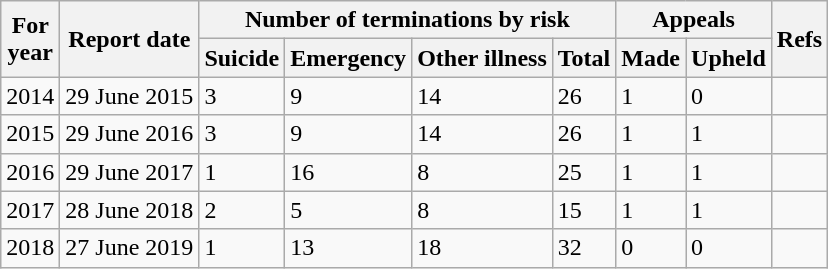<table class="wikitable sortable">
<tr>
<th rowspan=2 data-sort-type=number>For<br>year</th>
<th rowspan=2 data-sort-type="date">Report date</th>
<th colspan=4>Number of terminations by risk</th>
<th colspan=2>Appeals</th>
<th rowspan=2 class="unsortable">Refs</th>
</tr>
<tr>
<th data-sort-type=number>Suicide</th>
<th data-sort-type=number>Emergency</th>
<th data-sort-type=number>Other illness</th>
<th data-sort-type=number>Total</th>
<th data-sort-type=number>Made</th>
<th data-sort-type=number>Upheld</th>
</tr>
<tr>
<td>2014</td>
<td>29 June 2015</td>
<td>3</td>
<td>9</td>
<td>14</td>
<td>26</td>
<td>1</td>
<td>0</td>
<td></td>
</tr>
<tr>
<td>2015</td>
<td>29 June 2016</td>
<td>3</td>
<td>9</td>
<td>14</td>
<td>26</td>
<td>1</td>
<td>1</td>
<td></td>
</tr>
<tr>
<td>2016</td>
<td>29 June 2017</td>
<td>1</td>
<td>16</td>
<td>8</td>
<td>25</td>
<td>1</td>
<td>1</td>
<td></td>
</tr>
<tr>
<td>2017</td>
<td>28 June 2018</td>
<td>2</td>
<td>5</td>
<td>8</td>
<td>15</td>
<td>1</td>
<td>1</td>
<td></td>
</tr>
<tr>
<td>2018</td>
<td>27 June 2019</td>
<td>1</td>
<td>13</td>
<td>18</td>
<td>32</td>
<td>0</td>
<td>0</td>
<td></td>
</tr>
</table>
